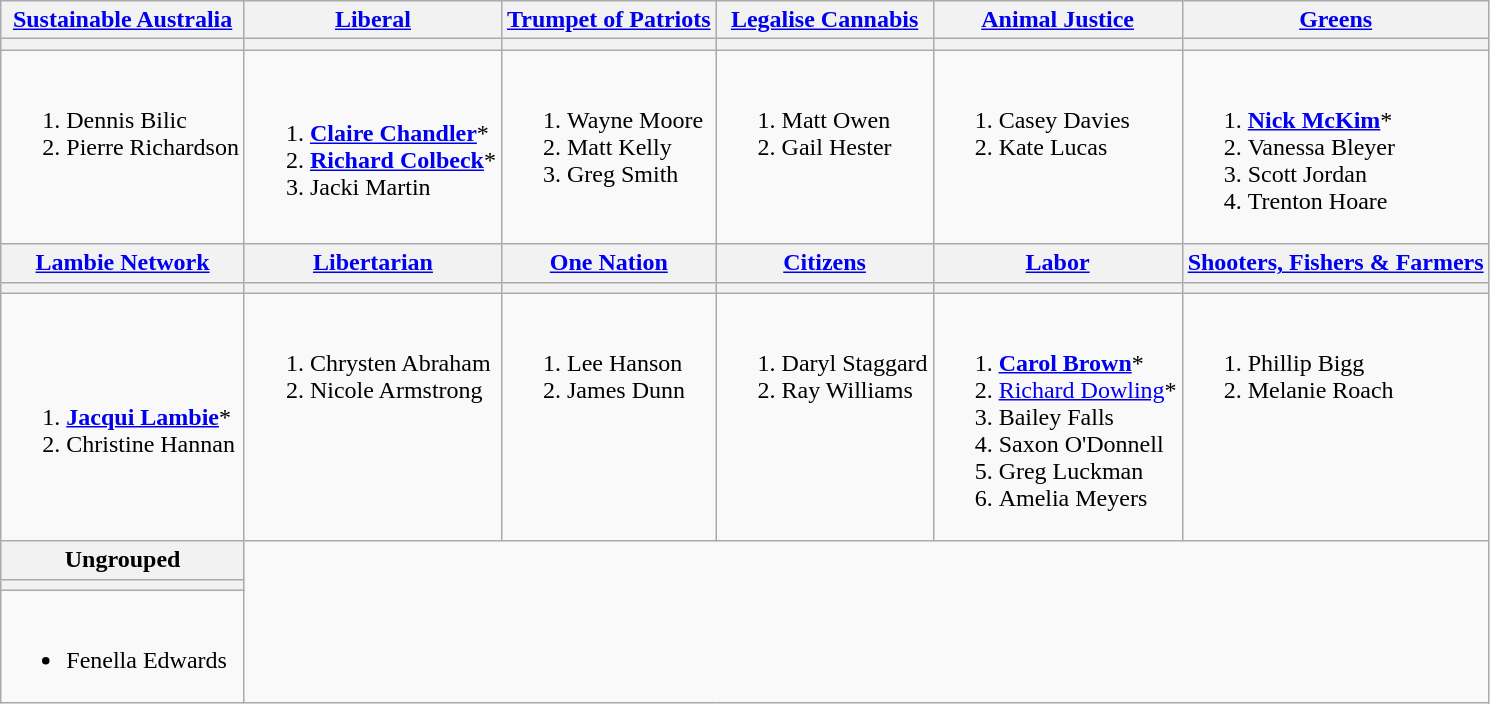<table class=wikitable>
<tr>
<th><a href='#'>Sustainable Australia</a></th>
<th><a href='#'>Liberal</a></th>
<th><a href='#'>Trumpet of Patriots</a></th>
<th><a href='#'>Legalise Cannabis</a></th>
<th><a href='#'>Animal Justice</a></th>
<th><a href='#'>Greens</a></th>
</tr>
<tr style=background:#ccc\>
<th></th>
<th></th>
<th></th>
<th></th>
<th></th>
<th></th>
</tr>
<tr>
<td valign=top><br><ol>
<li> Dennis Bilic
<li> Pierre Richardson
</ol></td>
<td><br><ol>
<li> <strong><a href='#'>Claire Chandler</a></strong>*
<li> <strong><a href='#'>Richard Colbeck</a></strong>*
<li> Jacki Martin
</ol></td>
<td valign=top><br><ol>
<li> Wayne Moore
<li> Matt Kelly
<li> Greg Smith
</ol></td>
<td valign=top><br><ol>
<li> Matt Owen
<li> Gail Hester
</ol></td>
<td valign=top><br><ol>
<li> Casey Davies
<li> Kate Lucas
</ol></td>
<td><br><ol>
<li> <strong><a href='#'>Nick McKim</a></strong>*
<li> Vanessa Bleyer
<li> Scott Jordan
<li> Trenton Hoare
</ol></td>
</tr>
<tr>
<th><a href='#'>Lambie Network</a></th>
<th><a href='#'>Libertarian</a></th>
<th><a href='#'>One Nation</a></th>
<th><a href='#'>Citizens</a></th>
<th><a href='#'>Labor</a></th>
<th><a href='#'>Shooters, Fishers & Farmers</a></th>
</tr>
<tr>
<th></th>
<th></th>
<th></th>
<th></th>
<th></th>
<th></th>
</tr>
<tr>
<td><br><ol>
<li> <strong><a href='#'>Jacqui Lambie</a></strong>*
<li> Christine Hannan
</ol></td>
<td valign=top><br><ol>
<li> Chrysten Abraham
<li> Nicole Armstrong
</ol></td>
<td valign=top><br><ol>
<li> Lee Hanson
<li> James Dunn
</ol></td>
<td valign=top><br><ol>
<li> Daryl Staggard
<li> Ray Williams
</ol></td>
<td><br><ol>
<li> <strong><a href='#'>Carol Brown</a></strong>*
<li> <a href='#'>Richard Dowling</a>*
<li> Bailey Falls
<li> Saxon O'Donnell
<li> Greg Luckman
<li> Amelia Meyers
</ol></td>
<td valign=top><br><ol>
<li> Phillip Bigg
<li> Melanie Roach
</ol></td>
</tr>
<tr>
<th>Ungrouped</th>
</tr>
<tr>
<th></th>
</tr>
<tr>
<td valign=top><br><ul>
<li> Fenella Edwards
</ul></td>
</tr>
</table>
